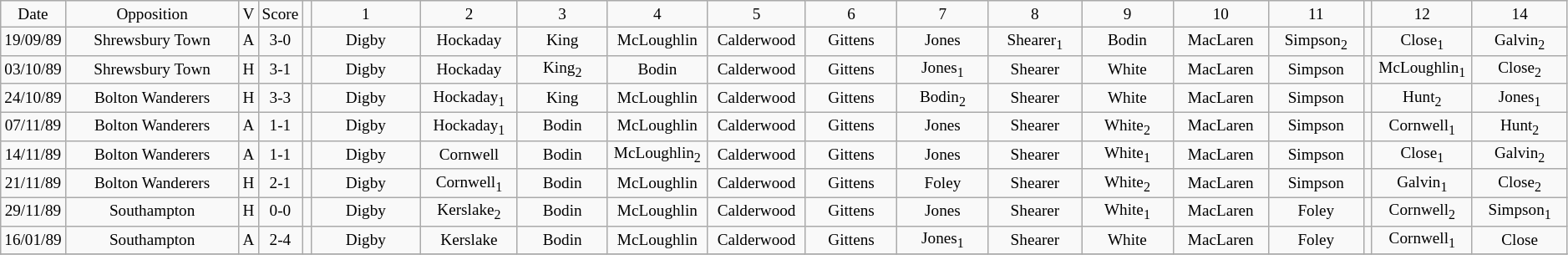<table class="wikitable" style="font-size: 80%; text-align: center;">
<tr style="text-align:center;">
<td style="width:10px; ">Date</td>
<td style="width:150px; ">Opposition</td>
<td style="width:5px; ">V</td>
<td style="width:5px; ">Score</td>
<td style="width:1px; text-align:center;"></td>
<td style="width:95px; ">1</td>
<td style="width:75px; ">2</td>
<td style="width:75px; ">3</td>
<td style="width:75px; ">4</td>
<td style="width:75px; ">5</td>
<td style="width:75px; ">6</td>
<td style="width:75px; ">7</td>
<td style="width:75px; ">8</td>
<td style="width:75px; ">9</td>
<td style="width:75px; ">10</td>
<td style="width:75px; ">11</td>
<td style="width:1px; text-align:center;"></td>
<td style="width:75px; ">12</td>
<td style="width:75px; ">14</td>
</tr>
<tr>
<td>19/09/89</td>
<td>Shrewsbury Town</td>
<td>A</td>
<td>3-0</td>
<td></td>
<td>Digby</td>
<td>Hockaday</td>
<td>King</td>
<td>McLoughlin</td>
<td>Calderwood</td>
<td>Gittens</td>
<td>Jones</td>
<td>Shearer<sub>1</sub></td>
<td>Bodin</td>
<td>MacLaren</td>
<td>Simpson<sub>2</sub></td>
<td></td>
<td>Close<sub>1</sub></td>
<td>Galvin<sub>2</sub></td>
</tr>
<tr>
<td>03/10/89</td>
<td>Shrewsbury Town</td>
<td>H</td>
<td>3-1</td>
<td></td>
<td>Digby</td>
<td>Hockaday</td>
<td>King<sub>2</sub></td>
<td>Bodin</td>
<td>Calderwood</td>
<td>Gittens</td>
<td>Jones<sub>1</sub></td>
<td>Shearer</td>
<td>White</td>
<td>MacLaren</td>
<td>Simpson</td>
<td></td>
<td>McLoughlin<sub>1</sub></td>
<td>Close<sub>2</sub></td>
</tr>
<tr>
<td>24/10/89</td>
<td>Bolton Wanderers</td>
<td>H</td>
<td>3-3</td>
<td></td>
<td>Digby</td>
<td>Hockaday<sub>1</sub></td>
<td>King</td>
<td>McLoughlin</td>
<td>Calderwood</td>
<td>Gittens</td>
<td>Bodin<sub>2</sub></td>
<td>Shearer</td>
<td>White</td>
<td>MacLaren</td>
<td>Simpson</td>
<td></td>
<td>Hunt<sub>2</sub></td>
<td>Jones<sub>1</sub></td>
</tr>
<tr>
<td>07/11/89</td>
<td>Bolton Wanderers</td>
<td>A</td>
<td>1-1</td>
<td></td>
<td>Digby</td>
<td>Hockaday<sub>1</sub></td>
<td>Bodin</td>
<td>McLoughlin</td>
<td>Calderwood</td>
<td>Gittens</td>
<td>Jones</td>
<td>Shearer</td>
<td>White<sub>2</sub></td>
<td>MacLaren</td>
<td>Simpson</td>
<td></td>
<td>Cornwell<sub>1</sub></td>
<td>Hunt<sub>2</sub></td>
</tr>
<tr>
<td>14/11/89</td>
<td>Bolton Wanderers</td>
<td>A</td>
<td>1-1</td>
<td></td>
<td>Digby</td>
<td>Cornwell</td>
<td>Bodin</td>
<td>McLoughlin<sub>2</sub></td>
<td>Calderwood</td>
<td>Gittens</td>
<td>Jones</td>
<td>Shearer</td>
<td>White<sub>1</sub></td>
<td>MacLaren</td>
<td>Simpson</td>
<td></td>
<td>Close<sub>1</sub></td>
<td>Galvin<sub>2</sub></td>
</tr>
<tr>
<td>21/11/89</td>
<td>Bolton Wanderers</td>
<td>H</td>
<td>2-1</td>
<td></td>
<td>Digby</td>
<td>Cornwell<sub>1</sub></td>
<td>Bodin</td>
<td>McLoughlin</td>
<td>Calderwood</td>
<td>Gittens</td>
<td>Foley</td>
<td>Shearer</td>
<td>White<sub>2</sub></td>
<td>MacLaren</td>
<td>Simpson</td>
<td></td>
<td>Galvin<sub>1</sub></td>
<td>Close<sub>2</sub></td>
</tr>
<tr>
<td>29/11/89</td>
<td>Southampton</td>
<td>H</td>
<td>0-0</td>
<td></td>
<td>Digby</td>
<td>Kerslake<sub>2</sub></td>
<td>Bodin</td>
<td>McLoughlin</td>
<td>Calderwood</td>
<td>Gittens</td>
<td>Jones</td>
<td>Shearer</td>
<td>White<sub>1</sub></td>
<td>MacLaren</td>
<td>Foley</td>
<td></td>
<td>Cornwell<sub>2</sub></td>
<td>Simpson<sub>1</sub></td>
</tr>
<tr>
<td>16/01/89</td>
<td>Southampton</td>
<td>A</td>
<td>2-4</td>
<td></td>
<td>Digby</td>
<td>Kerslake</td>
<td>Bodin</td>
<td>McLoughlin</td>
<td>Calderwood</td>
<td>Gittens</td>
<td>Jones<sub>1</sub></td>
<td>Shearer</td>
<td>White</td>
<td>MacLaren</td>
<td>Foley</td>
<td></td>
<td>Cornwell<sub>1</sub></td>
<td>Close</td>
</tr>
<tr>
</tr>
</table>
